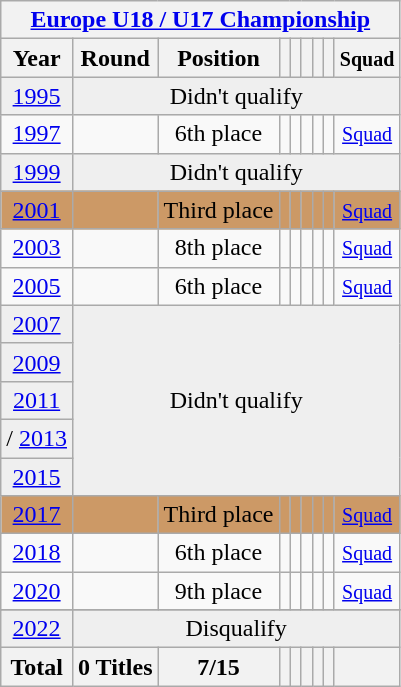<table class="wikitable" style="text-align: center;">
<tr>
<th colspan=9><a href='#'>Europe U18 / U17 Championship</a></th>
</tr>
<tr>
<th>Year</th>
<th>Round</th>
<th>Position</th>
<th></th>
<th></th>
<th></th>
<th></th>
<th></th>
<th><small>Squad</small></th>
</tr>
<tr bgcolor="efefef">
<td> <a href='#'>1995</a></td>
<td colspan="9" rowspan="1">Didn't qualify</td>
</tr>
<tr bgcolor=>
<td> <a href='#'>1997</a></td>
<td></td>
<td>6th place</td>
<td></td>
<td></td>
<td></td>
<td></td>
<td></td>
<td><small> <a href='#'>Squad</a></small></td>
</tr>
<tr bgcolor="efefef">
<td> <a href='#'>1999</a></td>
<td colspan="9" rowspan="1">Didn't qualify</td>
</tr>
<tr bgcolor=cc9966>
<td> <a href='#'>2001</a></td>
<td></td>
<td>Third place</td>
<td></td>
<td></td>
<td></td>
<td></td>
<td></td>
<td><small> <a href='#'>Squad</a></small></td>
</tr>
<tr bgcolor=>
<td> <a href='#'>2003</a></td>
<td></td>
<td>8th place</td>
<td></td>
<td></td>
<td></td>
<td></td>
<td></td>
<td><small> <a href='#'>Squad</a></small></td>
</tr>
<tr>
<td> <a href='#'>2005</a></td>
<td></td>
<td>6th place</td>
<td></td>
<td></td>
<td></td>
<td></td>
<td></td>
<td><small> <a href='#'>Squad</a></small></td>
</tr>
<tr bgcolor="efefef">
<td> <a href='#'>2007</a></td>
<td colspan="8" rowspan="5">Didn't qualify</td>
</tr>
<tr bgcolor="efefef">
<td> <a href='#'>2009</a></td>
</tr>
<tr bgcolor="efefef">
<td> <a href='#'>2011</a></td>
</tr>
<tr bgcolor="efefef">
<td>/ <a href='#'>2013</a></td>
</tr>
<tr bgcolor="efefef">
<td> <a href='#'>2015</a></td>
</tr>
<tr bgcolor=cc9966>
<td> <a href='#'>2017</a></td>
<td></td>
<td>Third place</td>
<td></td>
<td></td>
<td></td>
<td></td>
<td></td>
<td><small> <a href='#'>Squad</a></small></td>
</tr>
<tr bgcolor=>
<td> <a href='#'>2018</a></td>
<td></td>
<td>6th place</td>
<td></td>
<td></td>
<td></td>
<td></td>
<td></td>
<td><small> <a href='#'>Squad</a></small></td>
</tr>
<tr>
<td> <a href='#'>2020</a></td>
<td></td>
<td>9th place</td>
<td></td>
<td></td>
<td></td>
<td></td>
<td></td>
<td><small> <a href='#'>Squad</a></small></td>
</tr>
<tr>
</tr>
<tr bgcolor="efefef">
<td> <a href='#'>2022</a></td>
<td colspan=8>Disqualify</td>
</tr>
<tr>
<th>Total</th>
<th>0 Titles</th>
<th>7/15</th>
<th></th>
<th></th>
<th></th>
<th></th>
<th></th>
<th></th>
</tr>
</table>
